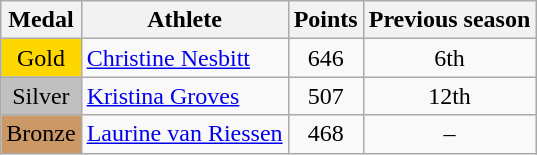<table class="wikitable">
<tr>
<th>Medal</th>
<th>Athlete</th>
<th>Points</th>
<th>Previous season</th>
</tr>
<tr align="center">
<td bgcolor="gold">Gold</td>
<td align="left"> <a href='#'>Christine Nesbitt</a></td>
<td>646</td>
<td>6th</td>
</tr>
<tr align="center">
<td bgcolor="silver">Silver</td>
<td align="left"> <a href='#'>Kristina Groves</a></td>
<td>507</td>
<td>12th</td>
</tr>
<tr align="center">
<td bgcolor="CC9966">Bronze</td>
<td align="left"> <a href='#'>Laurine van Riessen</a></td>
<td>468</td>
<td>–</td>
</tr>
</table>
